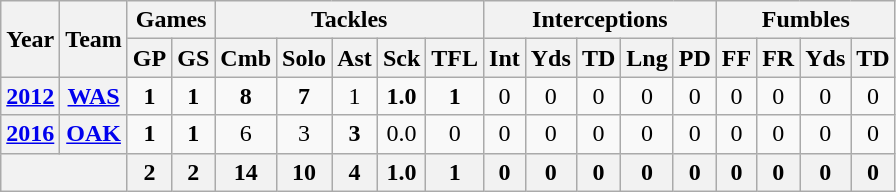<table class="wikitable" style="text-align:center">
<tr>
<th rowspan="2">Year</th>
<th rowspan="2">Team</th>
<th colspan="2">Games</th>
<th colspan="5">Tackles</th>
<th colspan="5">Interceptions</th>
<th colspan="4">Fumbles</th>
</tr>
<tr>
<th>GP</th>
<th>GS</th>
<th>Cmb</th>
<th>Solo</th>
<th>Ast</th>
<th>Sck</th>
<th>TFL</th>
<th>Int</th>
<th>Yds</th>
<th>TD</th>
<th>Lng</th>
<th>PD</th>
<th>FF</th>
<th>FR</th>
<th>Yds</th>
<th>TD</th>
</tr>
<tr>
<th><a href='#'>2012</a></th>
<th><a href='#'>WAS</a></th>
<td><strong>1</strong></td>
<td><strong>1</strong></td>
<td><strong>8</strong></td>
<td><strong>7</strong></td>
<td>1</td>
<td><strong>1.0</strong></td>
<td><strong>1</strong></td>
<td>0</td>
<td>0</td>
<td>0</td>
<td>0</td>
<td>0</td>
<td>0</td>
<td>0</td>
<td>0</td>
<td>0</td>
</tr>
<tr>
<th><a href='#'>2016</a></th>
<th><a href='#'>OAK</a></th>
<td><strong>1</strong></td>
<td><strong>1</strong></td>
<td>6</td>
<td>3</td>
<td><strong>3</strong></td>
<td>0.0</td>
<td>0</td>
<td>0</td>
<td>0</td>
<td>0</td>
<td>0</td>
<td>0</td>
<td>0</td>
<td>0</td>
<td>0</td>
<td>0</td>
</tr>
<tr>
<th colspan="2"></th>
<th>2</th>
<th>2</th>
<th>14</th>
<th>10</th>
<th>4</th>
<th>1.0</th>
<th>1</th>
<th>0</th>
<th>0</th>
<th>0</th>
<th>0</th>
<th>0</th>
<th>0</th>
<th>0</th>
<th>0</th>
<th>0</th>
</tr>
</table>
